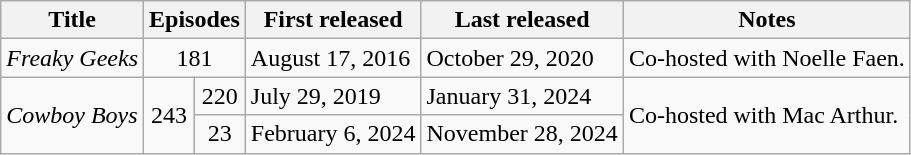<table class="wikitable sortable">
<tr>
<th>Title</th>
<th colspan="2">Episodes</th>
<th>First released</th>
<th>Last released</th>
<th>Notes</th>
</tr>
<tr>
<td><em>Freaky Geeks</em></td>
<td colspan="2" align="center">181</td>
<td>August 17, 2016</td>
<td>October 29, 2020</td>
<td>Co-hosted with Noelle Faen.</td>
</tr>
<tr>
<td rowspan="2"><em>Cowboy Boys</em></td>
<td rowspan="2" align="center">243</td>
<td align="center">220</td>
<td>July 29, 2019</td>
<td>January 31, 2024</td>
<td rowspan="2">Co-hosted with Mac Arthur.</td>
</tr>
<tr>
<td align="center">23</td>
<td>February 6, 2024</td>
<td>November 28, 2024</td>
</tr>
</table>
